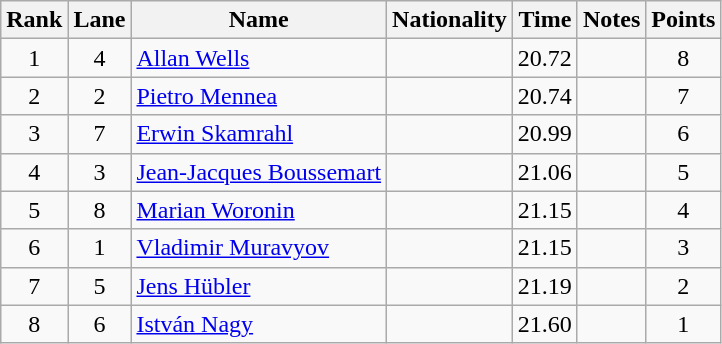<table class="wikitable sortable" style="text-align:center">
<tr>
<th>Rank</th>
<th>Lane</th>
<th>Name</th>
<th>Nationality</th>
<th>Time</th>
<th>Notes</th>
<th>Points</th>
</tr>
<tr>
<td>1</td>
<td>4</td>
<td align=left><a href='#'>Allan Wells</a></td>
<td align=left></td>
<td>20.72</td>
<td></td>
<td>8</td>
</tr>
<tr>
<td>2</td>
<td>2</td>
<td align=left><a href='#'>Pietro Mennea</a></td>
<td align=left></td>
<td>20.74</td>
<td></td>
<td>7</td>
</tr>
<tr>
<td>3</td>
<td>7</td>
<td align=left><a href='#'>Erwin Skamrahl</a></td>
<td align=left></td>
<td>20.99</td>
<td></td>
<td>6</td>
</tr>
<tr>
<td>4</td>
<td>3</td>
<td align=left><a href='#'>Jean-Jacques Boussemart</a></td>
<td align=left></td>
<td>21.06</td>
<td></td>
<td>5</td>
</tr>
<tr>
<td>5</td>
<td>8</td>
<td align=left><a href='#'>Marian Woronin</a></td>
<td align=left></td>
<td>21.15</td>
<td></td>
<td>4</td>
</tr>
<tr>
<td>6</td>
<td>1</td>
<td align=left><a href='#'>Vladimir Muravyov</a></td>
<td align=left></td>
<td>21.15</td>
<td></td>
<td>3</td>
</tr>
<tr>
<td>7</td>
<td>5</td>
<td align=left><a href='#'>Jens Hübler</a></td>
<td align=left></td>
<td>21.19</td>
<td></td>
<td>2</td>
</tr>
<tr>
<td>8</td>
<td>6</td>
<td align=left><a href='#'>István Nagy</a></td>
<td align=left></td>
<td>21.60</td>
<td></td>
<td>1</td>
</tr>
</table>
